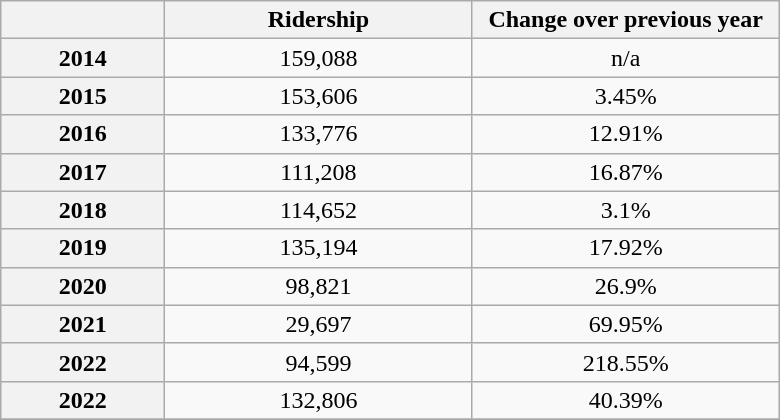<table class="wikitable"  style="text-align:center; width:520px; margin:auto;">
<tr>
<th style="width:50px"></th>
<th style="width:100px">Ridership</th>
<th style="width:100px">Change over previous year</th>
</tr>
<tr>
<th>2014</th>
<td>159,088</td>
<td>n/a</td>
</tr>
<tr>
<th>2015</th>
<td>153,606</td>
<td>3.45%</td>
</tr>
<tr>
<th>2016</th>
<td>133,776</td>
<td>12.91%</td>
</tr>
<tr>
<th>2017</th>
<td>111,208</td>
<td>16.87%</td>
</tr>
<tr>
<th>2018</th>
<td>114,652</td>
<td>3.1%</td>
</tr>
<tr>
<th>2019</th>
<td>135,194</td>
<td>17.92%</td>
</tr>
<tr>
<th>2020</th>
<td>98,821</td>
<td>26.9%</td>
</tr>
<tr>
<th>2021</th>
<td>29,697</td>
<td>69.95%</td>
</tr>
<tr>
<th>2022</th>
<td>94,599</td>
<td>218.55%</td>
</tr>
<tr>
<th>2022</th>
<td>132,806</td>
<td>40.39%</td>
</tr>
<tr>
</tr>
</table>
